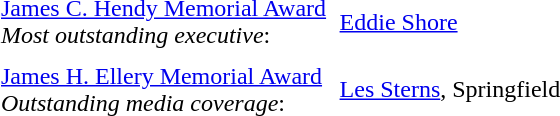<table cellpadding="3" cellspacing="3">
<tr>
<td><a href='#'>James C. Hendy Memorial Award</a><br><em>Most outstanding executive</em>:</td>
<td><a href='#'>Eddie Shore</a></td>
</tr>
<tr>
<td><a href='#'>James H. Ellery Memorial Award</a> <br><em>Outstanding media coverage</em>:</td>
<td><a href='#'>Les Sterns</a>, Springfield</td>
</tr>
</table>
